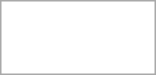<table style="text-align: center; border: 1px solid darkgray;">
<tr>
<td></td>
<td></td>
<td></td>
<td>        </td>
<td></td>
<td></td>
<td></td>
<td></td>
<td></td>
</tr>
<tr>
</tr>
<tr>
<td></td>
<td></td>
<td></td>
<td>        </td>
<td></td>
<td>        </td>
<td></td>
<td></td>
<td></td>
</tr>
</table>
